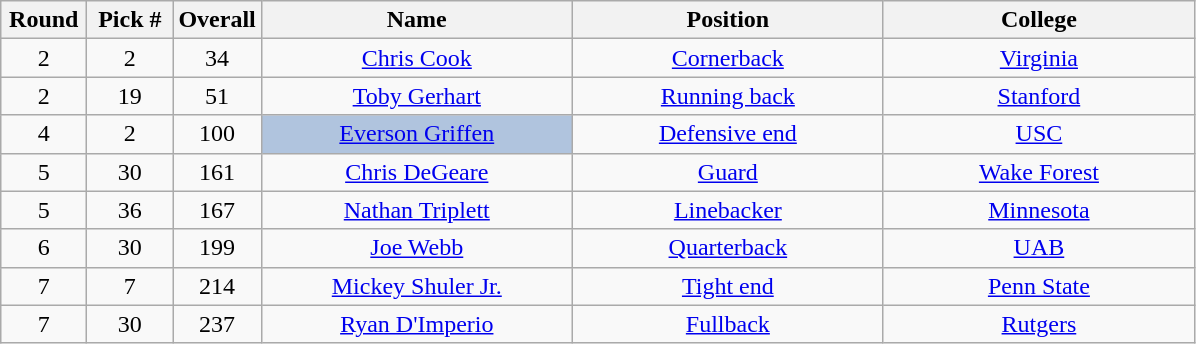<table class="wikitable sortable" style="text-align:center">
<tr>
<th width=50px>Round</th>
<th width=50px>Pick #</th>
<th width=50px>Overall</th>
<th width=200px>Name</th>
<th width=200px>Position</th>
<th width=200px>College</th>
</tr>
<tr>
<td>2</td>
<td>2</td>
<td>34</td>
<td><a href='#'>Chris Cook</a></td>
<td><a href='#'>Cornerback</a></td>
<td><a href='#'>Virginia</a></td>
</tr>
<tr>
<td>2</td>
<td>19</td>
<td>51</td>
<td><a href='#'>Toby Gerhart</a></td>
<td><a href='#'>Running back</a></td>
<td><a href='#'>Stanford</a></td>
</tr>
<tr>
<td>4</td>
<td>2</td>
<td>100</td>
<td bgcolor=lightsteelblue><a href='#'>Everson Griffen</a></td>
<td><a href='#'>Defensive end</a></td>
<td><a href='#'>USC</a></td>
</tr>
<tr>
<td>5</td>
<td>30</td>
<td>161</td>
<td><a href='#'>Chris DeGeare</a></td>
<td><a href='#'>Guard</a></td>
<td><a href='#'>Wake Forest</a></td>
</tr>
<tr>
<td>5</td>
<td>36</td>
<td>167</td>
<td><a href='#'>Nathan Triplett</a></td>
<td><a href='#'>Linebacker</a></td>
<td><a href='#'>Minnesota</a></td>
</tr>
<tr>
<td>6</td>
<td>30</td>
<td>199</td>
<td><a href='#'>Joe Webb</a></td>
<td><a href='#'>Quarterback</a></td>
<td><a href='#'>UAB</a></td>
</tr>
<tr>
<td>7</td>
<td>7</td>
<td>214</td>
<td><a href='#'>Mickey Shuler Jr.</a></td>
<td><a href='#'>Tight end</a></td>
<td><a href='#'>Penn State</a></td>
</tr>
<tr>
<td>7</td>
<td>30</td>
<td>237</td>
<td><a href='#'>Ryan D'Imperio</a></td>
<td><a href='#'>Fullback</a></td>
<td><a href='#'>Rutgers</a></td>
</tr>
</table>
